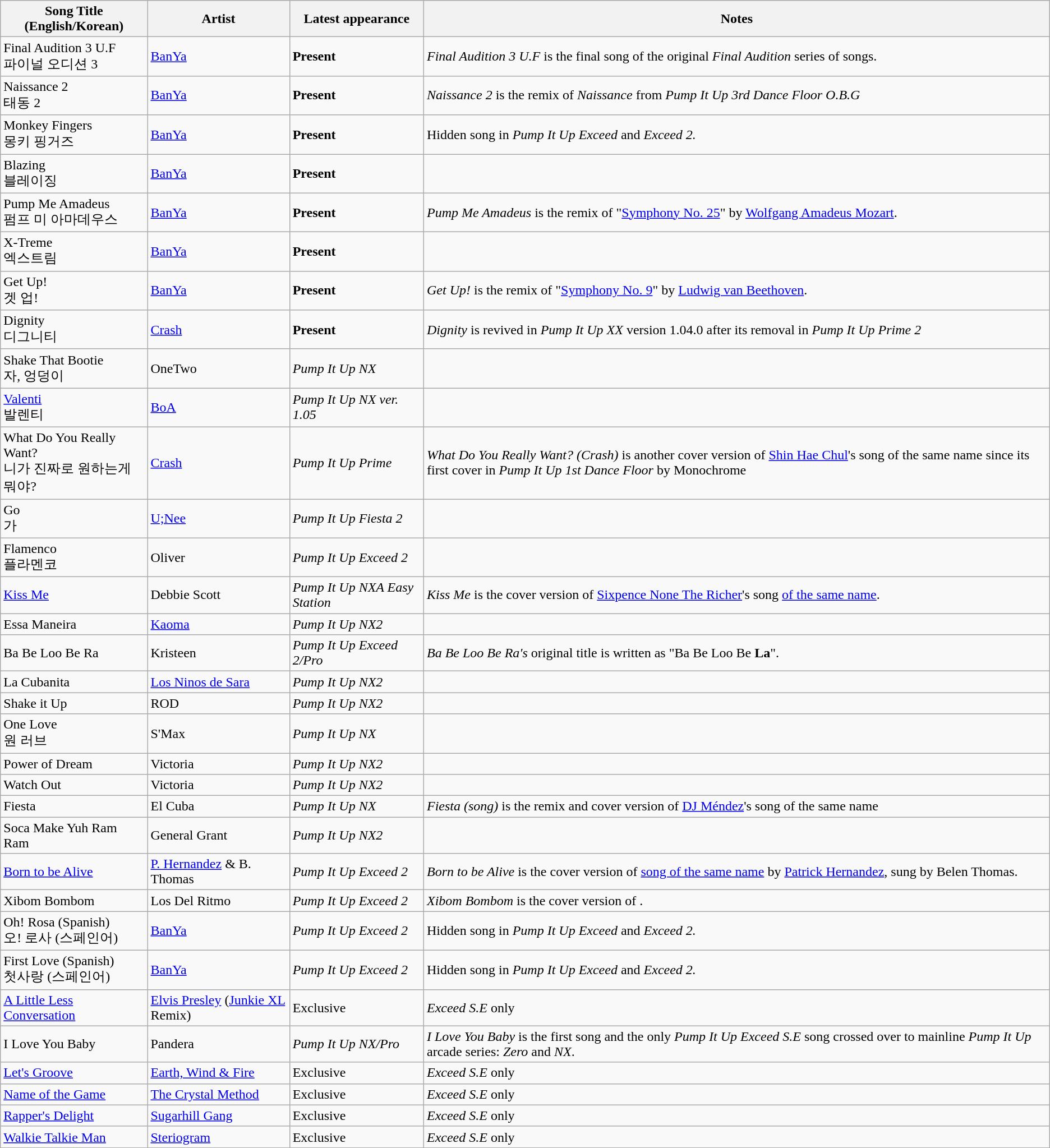<table class="wikitable sortable">
<tr>
<th>Song Title<br>(English/Korean)</th>
<th>Artist</th>
<th>Latest appearance</th>
<th>Notes</th>
</tr>
<tr>
<td>Final Audition 3 U.F<br>파이널 오디션 3</td>
<td><a href='#'>BanYa</a></td>
<td><strong>Present</strong></td>
<td><em>Final Audition 3 U.F</em> is the final song of the original <em>Final Audition </em>series of songs.</td>
</tr>
<tr>
<td>Naissance 2<br>태동 2</td>
<td><a href='#'>BanYa</a></td>
<td><strong>Present</strong></td>
<td><em>Naissance 2</em> is the remix of <em>Naissance</em> from <em>Pump It Up 3rd Dance Floor O.B.G</em></td>
</tr>
<tr>
<td>Monkey Fingers<br>몽키 핑거즈</td>
<td><a href='#'>BanYa</a></td>
<td><strong>Present</strong></td>
<td>Hidden song in <em>Pump It Up Exceed</em> and <em>Exceed 2.</em></td>
</tr>
<tr>
<td>Blazing<br>블레이징</td>
<td><a href='#'>BanYa</a></td>
<td><strong>Present</strong></td>
<td></td>
</tr>
<tr>
<td>Pump Me Amadeus<br>펌프 미 아마데우스</td>
<td><a href='#'>BanYa</a></td>
<td><strong>Present</strong></td>
<td><em>Pump Me Amadeus</em> is the remix of "<a href='#'>Symphony No. 25</a>" by <a href='#'>Wolfgang Amadeus Mozart</a>.</td>
</tr>
<tr>
<td>X-Treme<br>엑스트림</td>
<td><a href='#'>BanYa</a></td>
<td><strong>Present</strong></td>
<td></td>
</tr>
<tr>
<td>Get Up!<br>겟 업!</td>
<td><a href='#'>BanYa</a></td>
<td><strong>Present</strong></td>
<td><em>Get Up!</em> is the remix of "<a href='#'>Symphony No. 9</a>" by <a href='#'>Ludwig van Beethoven</a>.</td>
</tr>
<tr>
<td>Dignity<br>디그니티</td>
<td><a href='#'>Crash</a></td>
<td><strong>Present</strong></td>
<td><em>Dignity</em> is revived in <em>Pump It Up XX</em> version 1.04.0 after its removal in <em>Pump It Up Prime 2</em></td>
</tr>
<tr>
<td>Shake That Bootie<br>자, 엉덩이</td>
<td>OneTwo</td>
<td><em>Pump It Up NX</em></td>
<td></td>
</tr>
<tr>
<td><a href='#'>Valenti</a><br>발렌티</td>
<td><a href='#'>BoA</a></td>
<td><em>Pump It Up NX ver. 1.05</em></td>
<td></td>
</tr>
<tr>
<td>What Do You Really Want?<br>니가 진짜로 원하는게 뭐야?</td>
<td><a href='#'>Crash</a></td>
<td><em>Pump It Up Prime</em></td>
<td><em>What Do You Really Want? (Crash)</em> is another cover version of <a href='#'>Shin Hae Chul</a>'s song of the same name since its first cover in <em>Pump It Up 1st Dance Floor</em> by Monochrome</td>
</tr>
<tr>
<td>Go<br>가</td>
<td><a href='#'>U;Nee</a></td>
<td><em>Pump It Up Fiesta 2</em></td>
<td></td>
</tr>
<tr>
<td>Flamenco<br>플라멘코</td>
<td>Oliver</td>
<td><em>Pump It Up Exceed 2</em></td>
<td></td>
</tr>
<tr>
<td><a href='#'>Kiss Me</a></td>
<td>Debbie Scott</td>
<td><em>Pump It Up NXA Easy Station</em></td>
<td><em>Kiss Me</em> is the cover version of <a href='#'>Sixpence None The Richer</a>'s song <a href='#'>of the same name</a>.</td>
</tr>
<tr>
<td>Essa Maneira</td>
<td><a href='#'>Kaoma</a></td>
<td><em>Pump It Up NX2</em></td>
<td></td>
</tr>
<tr>
<td>Ba Be Loo Be Ra</td>
<td>Kristeen</td>
<td><em>Pump It Up Exceed 2/Pro</em></td>
<td><em>Ba Be Loo Be Ra's</em> original title is written as "Ba Be Loo Be <strong>La</strong>".</td>
</tr>
<tr>
<td>La Cubanita</td>
<td><a href='#'>Los Ninos de Sara</a></td>
<td><em>Pump It Up NX2</em></td>
<td></td>
</tr>
<tr>
<td>Shake it Up</td>
<td>ROD</td>
<td><em>Pump It Up NX2</em></td>
<td></td>
</tr>
<tr>
<td>One Love<br>원 러브</td>
<td>S'Max</td>
<td><em>Pump It Up NX</em></td>
<td></td>
</tr>
<tr>
<td>Power of Dream</td>
<td>Victoria</td>
<td><em>Pump It Up NX2</em></td>
<td></td>
</tr>
<tr>
<td>Watch Out</td>
<td>Victoria</td>
<td><em>Pump It Up NX2</em></td>
<td></td>
</tr>
<tr>
<td>Fiesta</td>
<td>El Cuba</td>
<td><em>Pump It Up NX</em></td>
<td><em>Fiesta (song)</em> is the remix and cover version of <a href='#'>DJ Méndez</a>'s song of the same name</td>
</tr>
<tr>
<td>Soca Make Yuh Ram Ram</td>
<td>General Grant</td>
<td><em>Pump It Up NX2</em></td>
<td></td>
</tr>
<tr>
<td><a href='#'>Born to be Alive</a></td>
<td><a href='#'>P. Hernandez</a> & B. Thomas</td>
<td><em>Pump It Up Exceed 2</em></td>
<td><em>Born to be Alive</em> is the cover version of <a href='#'>song of the same name</a> by <a href='#'>Patrick Hernandez</a>, sung by Belen Thomas.</td>
</tr>
<tr>
<td>Xibom Bombom</td>
<td>Los Del Ritmo</td>
<td><em>Pump It Up Exceed 2</em></td>
<td><em>Xibom Bombom</em> is the cover version of  .</td>
</tr>
<tr>
<td>Oh! Rosa (Spanish)<br>오! 로사 (스페인어)</td>
<td><a href='#'>BanYa</a></td>
<td><em>Pump It Up Exceed 2</em></td>
<td>Hidden song in <em>Pump It Up Exceed</em> and <em>Exceed 2.</em></td>
</tr>
<tr>
<td>First Love (Spanish)<br>첫사랑 (스페인어)</td>
<td><a href='#'>BanYa</a></td>
<td><em>Pump It Up Exceed 2</em></td>
<td>Hidden song in <em>Pump It Up Exceed</em> and <em>Exceed 2.</em></td>
</tr>
<tr>
<td><a href='#'>A Little Less Conversation</a></td>
<td><a href='#'>Elvis Presley</a> (<a href='#'>Junkie XL</a> Remix)</td>
<td>Exclusive</td>
<td><em>Exceed S.E</em> only</td>
</tr>
<tr>
<td>I Love You Baby</td>
<td>Pandera</td>
<td><em>Pump It Up NX/Pro</em></td>
<td><em>I Love You Baby</em> is the first song and the only <em>Pump It Up Exceed S.E</em> song crossed over to mainline <em>Pump It Up</em> arcade series: <em>Zero</em> and <em>NX</em>.</td>
</tr>
<tr>
<td><a href='#'>Let's Groove</a></td>
<td><a href='#'>Earth, Wind & Fire</a></td>
<td>Exclusive</td>
<td><em>Exceed S.E</em> only</td>
</tr>
<tr>
<td><a href='#'>Name of the Game</a></td>
<td><a href='#'>The Crystal Method</a></td>
<td>Exclusive</td>
<td><em>Exceed S.E</em> only</td>
</tr>
<tr>
<td><a href='#'>Rapper's Delight</a></td>
<td><a href='#'>Sugarhill Gang</a></td>
<td>Exclusive</td>
<td><em>Exceed S.E</em> only</td>
</tr>
<tr>
<td><a href='#'>Walkie Talkie Man</a></td>
<td><a href='#'>Steriogram</a></td>
<td>Exclusive</td>
<td><em>Exceed S.E</em> only</td>
</tr>
</table>
